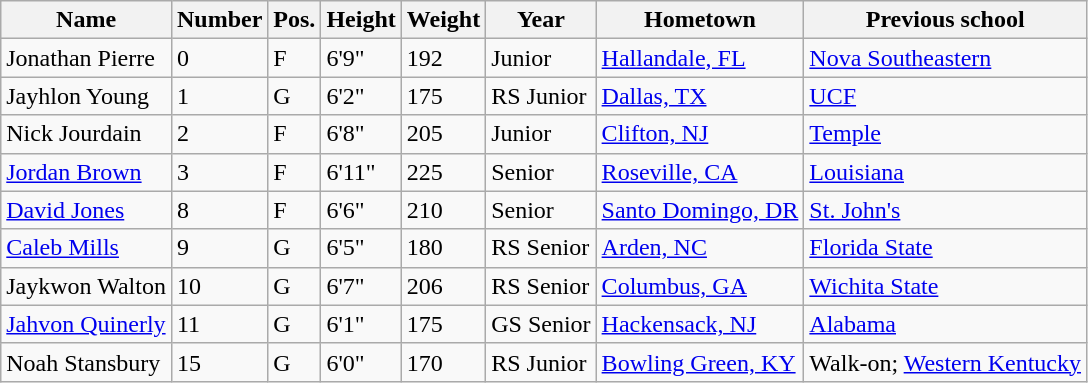<table class="wikitable sortable" border="1">
<tr>
<th>Name</th>
<th>Number</th>
<th>Pos.</th>
<th>Height</th>
<th>Weight</th>
<th>Year</th>
<th>Hometown</th>
<th class="unsortable">Previous school</th>
</tr>
<tr>
<td>Jonathan Pierre</td>
<td>0</td>
<td>F</td>
<td>6'9"</td>
<td>192</td>
<td>Junior</td>
<td><a href='#'>Hallandale, FL</a></td>
<td><a href='#'>Nova Southeastern</a></td>
</tr>
<tr>
<td>Jayhlon Young</td>
<td>1</td>
<td>G</td>
<td>6'2"</td>
<td>175</td>
<td>RS Junior</td>
<td><a href='#'>Dallas, TX</a></td>
<td><a href='#'>UCF</a></td>
</tr>
<tr>
<td>Nick Jourdain</td>
<td>2</td>
<td>F</td>
<td>6'8"</td>
<td>205</td>
<td>Junior</td>
<td><a href='#'>Clifton, NJ</a></td>
<td><a href='#'>Temple</a></td>
</tr>
<tr>
<td><a href='#'>Jordan Brown</a></td>
<td>3</td>
<td>F</td>
<td>6'11"</td>
<td>225</td>
<td>Senior</td>
<td><a href='#'>Roseville, CA</a></td>
<td><a href='#'>Louisiana</a></td>
</tr>
<tr>
<td><a href='#'>David Jones</a></td>
<td>8</td>
<td>F</td>
<td>6'6"</td>
<td>210</td>
<td>Senior</td>
<td><a href='#'>Santo Domingo, DR</a></td>
<td><a href='#'>St. John's</a></td>
</tr>
<tr>
<td><a href='#'>Caleb Mills</a></td>
<td>9</td>
<td>G</td>
<td>6'5"</td>
<td>180</td>
<td>RS Senior</td>
<td><a href='#'>Arden, NC</a></td>
<td><a href='#'>Florida State</a></td>
</tr>
<tr>
<td>Jaykwon Walton</td>
<td>10</td>
<td>G</td>
<td>6'7"</td>
<td>206</td>
<td>RS Senior</td>
<td><a href='#'>Columbus, GA</a></td>
<td><a href='#'>Wichita State</a></td>
</tr>
<tr>
<td><a href='#'>Jahvon Quinerly</a></td>
<td>11</td>
<td>G</td>
<td>6'1"</td>
<td>175</td>
<td>GS Senior</td>
<td><a href='#'>Hackensack, NJ</a></td>
<td><a href='#'>Alabama</a></td>
</tr>
<tr>
<td>Noah Stansbury</td>
<td>15</td>
<td>G</td>
<td>6'0"</td>
<td>170</td>
<td>RS Junior</td>
<td><a href='#'>Bowling Green, KY</a></td>
<td>Walk-on; <a href='#'>Western Kentucky</a></td>
</tr>
</table>
